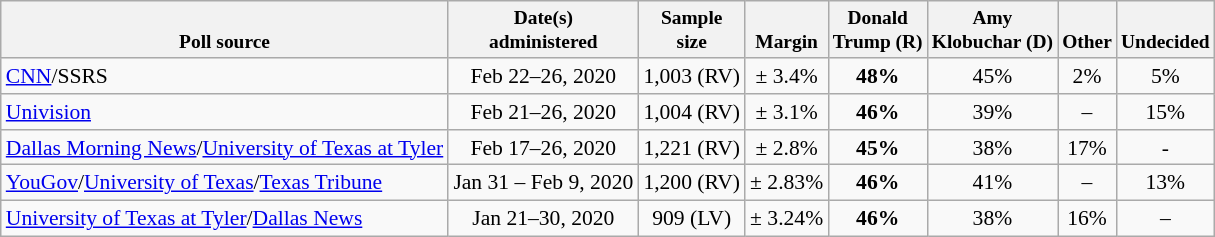<table class="wikitable" style="font-size:90%;text-align:center;">
<tr valign=bottom style="font-size:90%;">
<th>Poll source</th>
<th>Date(s)<br>administered</th>
<th>Sample<br>size</th>
<th>Margin<br></th>
<th>Donald<br>Trump (R)</th>
<th>Amy<br>Klobuchar (D)</th>
<th>Other</th>
<th>Undecided</th>
</tr>
<tr>
<td style="text-align:left;"><a href='#'>CNN</a>/SSRS</td>
<td>Feb 22–26, 2020</td>
<td>1,003 (RV)</td>
<td>± 3.4%</td>
<td><strong>48%</strong></td>
<td>45%</td>
<td>2%</td>
<td>5%</td>
</tr>
<tr>
<td style="text-align:left;"><a href='#'>Univision</a></td>
<td>Feb 21–26, 2020</td>
<td>1,004 (RV)</td>
<td>± 3.1%</td>
<td><strong>46%</strong></td>
<td>39%</td>
<td>–</td>
<td>15%</td>
</tr>
<tr>
<td style="text-align:left;"><a href='#'>Dallas Morning News</a>/<a href='#'>University of Texas at Tyler</a></td>
<td>Feb 17–26, 2020</td>
<td>1,221 (RV)</td>
<td>± 2.8%</td>
<td><strong>45%</strong></td>
<td>38%</td>
<td>17%</td>
<td>-</td>
</tr>
<tr>
<td style="text-align:left;"><a href='#'>YouGov</a>/<a href='#'>University of Texas</a>/<a href='#'>Texas Tribune</a></td>
<td>Jan 31 – Feb 9, 2020</td>
<td>1,200 (RV)</td>
<td>± 2.83%</td>
<td><strong>46%</strong></td>
<td>41%</td>
<td>–</td>
<td>13%</td>
</tr>
<tr>
<td style="text-align:left;"><a href='#'>University of Texas at Tyler</a>/<a href='#'>Dallas News</a></td>
<td>Jan 21–30, 2020</td>
<td>909 (LV)</td>
<td>± 3.24%</td>
<td><strong>46%</strong></td>
<td>38%</td>
<td>16%</td>
<td>–</td>
</tr>
</table>
